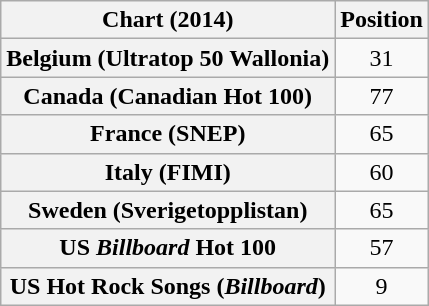<table class="wikitable plainrowheaders sortable" style="text-align:center;">
<tr>
<th>Chart (2014)</th>
<th>Position</th>
</tr>
<tr>
<th scope="row">Belgium (Ultratop 50 Wallonia)</th>
<td>31</td>
</tr>
<tr>
<th scope="row">Canada (Canadian Hot 100)</th>
<td>77</td>
</tr>
<tr>
<th scope="row">France (SNEP)</th>
<td>65</td>
</tr>
<tr>
<th scope="row">Italy (FIMI)</th>
<td>60</td>
</tr>
<tr>
<th scope="row">Sweden (Sverigetopplistan)</th>
<td>65</td>
</tr>
<tr>
<th scope=row>US <em>Billboard</em> Hot 100</th>
<td>57</td>
</tr>
<tr>
<th scope="row">US Hot Rock Songs (<em>Billboard</em>)</th>
<td>9</td>
</tr>
</table>
